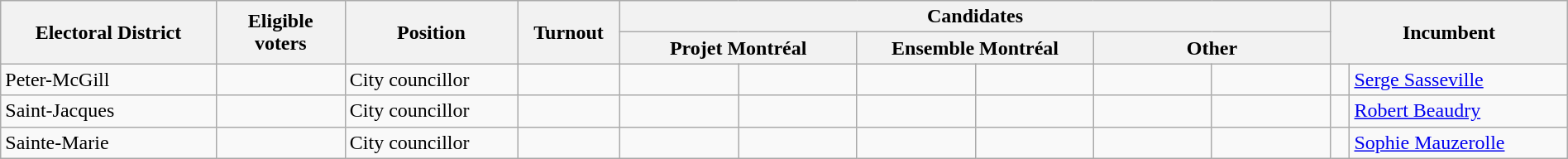<table class="wikitable" width="100%">
<tr>
<th width=10% rowspan=2>Electoral District</th>
<th width=6% rowspan=2>Eligible voters</th>
<th width=8% rowspan=2>Position</th>
<th width=4% rowspan=2>Turnout</th>
<th colspan=6>Candidates</th>
<th width=11% colspan=2 rowspan=2>Incumbent</th>
</tr>
<tr>
<th width=11% colspan=2 ><span>Projet Montréal</span></th>
<th width=11% colspan=2 ><span>Ensemble Montréal</span></th>
<th width=11% colspan=2 >Other</th>
</tr>
<tr>
<td>Peter-McGill</td>
<td></td>
<td>City councillor</td>
<td></td>
<td></td>
<td></td>
<td></td>
<td></td>
<td></td>
<td></td>
<td> </td>
<td><a href='#'>Serge Sasseville</a></td>
</tr>
<tr>
<td>Saint-Jacques</td>
<td></td>
<td>City councillor</td>
<td></td>
<td></td>
<td></td>
<td></td>
<td></td>
<td></td>
<td></td>
<td> </td>
<td><a href='#'>Robert Beaudry</a></td>
</tr>
<tr>
<td>Sainte-Marie</td>
<td></td>
<td>City councillor</td>
<td></td>
<td></td>
<td></td>
<td></td>
<td></td>
<td></td>
<td></td>
<td> </td>
<td><a href='#'>Sophie Mauzerolle</a></td>
</tr>
</table>
